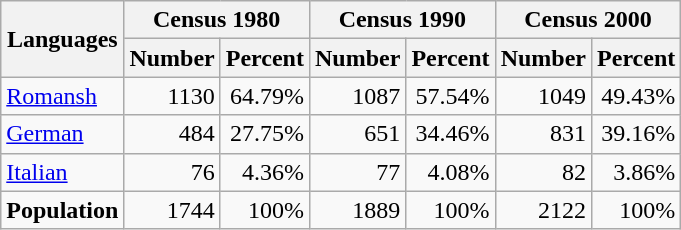<table class="wikitable">
<tr>
<th rowspan="2">Languages</th>
<th colspan="2">Census 1980</th>
<th colspan="2">Census 1990</th>
<th colspan="2">Census 2000</th>
</tr>
<tr>
<th>Number</th>
<th>Percent</th>
<th>Number</th>
<th>Percent</th>
<th>Number</th>
<th>Percent</th>
</tr>
<tr>
<td><a href='#'>Romansh</a></td>
<td align=right>1130</td>
<td align=right>64.79%</td>
<td align=right>1087</td>
<td align=right>57.54%</td>
<td align=right>1049</td>
<td align=right>49.43%</td>
</tr>
<tr>
<td><a href='#'>German</a></td>
<td align=right>484</td>
<td align=right>27.75%</td>
<td align=right>651</td>
<td align=right>34.46%</td>
<td align=right>831</td>
<td align=right>39.16%</td>
</tr>
<tr>
<td><a href='#'>Italian</a></td>
<td align=right>76</td>
<td align=right>4.36%</td>
<td align=right>77</td>
<td align=right>4.08%</td>
<td align=right>82</td>
<td align=right>3.86%</td>
</tr>
<tr>
<td><strong>Population</strong></td>
<td align=right>1744</td>
<td align=right>100%</td>
<td align=right>1889</td>
<td align=right>100%</td>
<td align=right>2122</td>
<td align=right>100%</td>
</tr>
</table>
